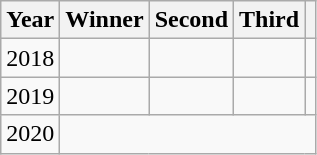<table class="wikitable sortable">
<tr>
<th>Year</th>
<th>Winner</th>
<th>Second</th>
<th>Third</th>
<th class=unsortable></th>
</tr>
<tr>
<td>2018</td>
<td></td>
<td></td>
<td></td>
<td></td>
</tr>
<tr>
<td>2019</td>
<td></td>
<td></td>
<td></td>
<td></td>
</tr>
<tr>
<td>2020</td>
<td align="center" colspan="4;"></td>
</tr>
</table>
